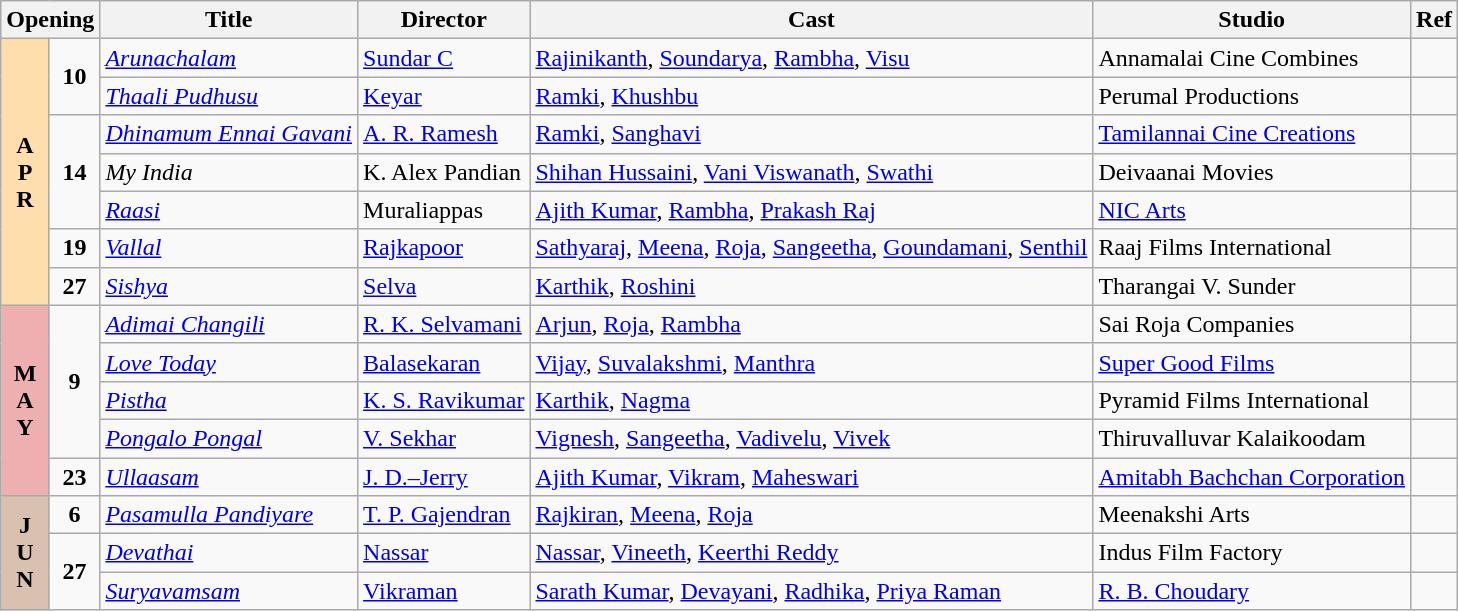<table class="wikitable">
<tr>
<th colspan="2">Opening</th>
<th>Title</th>
<th>Director</th>
<th>Cast</th>
<th>Studio</th>
<th>Ref</th>
</tr>
<tr April!>
<td rowspan="7" valign="center" align="center" style="background:#FFDEAD;"><strong>A<br>P<br>R</strong></td>
<td rowspan="2" align="center"><strong>10</strong></td>
<td><em><a href='#'>Arunachalam</a></em></td>
<td><a href='#'>Sundar C</a></td>
<td><a href='#'>Rajinikanth</a>, <a href='#'>Soundarya</a>, <a href='#'>Rambha</a>, <a href='#'>Visu</a></td>
<td>Annamalai Cine Combines</td>
<td></td>
</tr>
<tr>
<td><em><a href='#'>Thaali Pudhusu</a></em></td>
<td><a href='#'>Keyar</a></td>
<td><a href='#'>Ramki</a>, <a href='#'>Khushbu</a></td>
<td>Perumal Productions</td>
<td></td>
</tr>
<tr>
<td rowspan="3" align="center"><strong>14</strong></td>
<td><em><a href='#'>Dhinamum Ennai Gavani</a></em></td>
<td><a href='#'>A. R. Ramesh</a></td>
<td><a href='#'>Ramki</a>, <a href='#'>Sanghavi</a></td>
<td><a href='#'>Tamilannai Cine Creations</a></td>
<td></td>
</tr>
<tr>
<td><em>My India</em></td>
<td>K. Alex Pandian</td>
<td><a href='#'>Shihan Hussaini</a>, <a href='#'>Vani Viswanath</a>, <a href='#'>Swathi</a></td>
<td>Deivaanai Movies</td>
<td></td>
</tr>
<tr>
<td><em><a href='#'>Raasi</a></em></td>
<td>Muraliappas</td>
<td><a href='#'>Ajith Kumar</a>, <a href='#'>Rambha</a>, <a href='#'>Prakash Raj</a></td>
<td><a href='#'>NIC Arts</a></td>
<td></td>
</tr>
<tr>
<td rowspan="1" align="center"><strong>19</strong></td>
<td><em><a href='#'>Vallal</a></em></td>
<td><a href='#'>Rajkapoor</a></td>
<td><a href='#'>Sathyaraj</a>, <a href='#'>Meena</a>, <a href='#'>Roja</a>, <a href='#'>Sangeetha</a>,  <a href='#'>Goundamani</a>, <a href='#'>Senthil</a></td>
<td>Raaj Films International</td>
<td></td>
</tr>
<tr>
<td rowspan="1" align="center"><strong>27</strong></td>
<td><em><a href='#'>Sishya</a></em></td>
<td><a href='#'>Selva</a></td>
<td><a href='#'>Karthik</a>, <a href='#'>Roshini</a></td>
<td>Tharangai V. Sunder</td>
<td></td>
</tr>
<tr May!>
<td rowspan="5" valign="center" align="center" style="background:#edafaf;"><strong>M<br>A<br>Y</strong></td>
<td rowspan="4" align="center"><strong>9</strong></td>
<td><em><a href='#'>Adimai Changili</a></em></td>
<td><a href='#'>R. K. Selvamani</a></td>
<td><a href='#'>Arjun</a>, <a href='#'>Roja</a>, <a href='#'>Rambha</a></td>
<td>Sai Roja Companies</td>
<td></td>
</tr>
<tr>
<td><em><a href='#'>Love Today</a></em></td>
<td><a href='#'>Balasekaran</a></td>
<td><a href='#'>Vijay</a>, <a href='#'>Suvalakshmi</a>, <a href='#'>Manthra</a></td>
<td><a href='#'>Super Good Films</a></td>
<td></td>
</tr>
<tr>
<td><em><a href='#'>Pistha</a></em></td>
<td><a href='#'>K. S. Ravikumar</a></td>
<td><a href='#'>Karthik</a>, <a href='#'>Nagma</a></td>
<td>Pyramid Films International</td>
<td></td>
</tr>
<tr>
<td><em><a href='#'>Pongalo Pongal</a></em></td>
<td><a href='#'>V. Sekhar</a></td>
<td><a href='#'>Vignesh</a>, <a href='#'>Sangeetha</a>, <a href='#'>Vadivelu</a>, <a href='#'>Vivek</a></td>
<td>Thiruvalluvar Kalaikoodam</td>
<td></td>
</tr>
<tr>
<td rowspan="1" align="center"><strong>23</strong></td>
<td><em><a href='#'>Ullaasam</a></em></td>
<td><a href='#'>J. D.–Jerry</a></td>
<td><a href='#'>Ajith Kumar</a>, <a href='#'>Vikram</a>, <a href='#'>Maheswari</a></td>
<td><a href='#'>Amitabh Bachchan Corporation</a></td>
<td></td>
</tr>
<tr June!>
<td rowspan="3" valign="center" align="center" style="background:#d9c1b0;"><strong>J<br>U<br>N</strong></td>
<td rowspan="1" align="center"><strong>6</strong></td>
<td><em><a href='#'>Pasamulla Pandiyare</a></em></td>
<td><a href='#'>T. P. Gajendran</a></td>
<td><a href='#'>Rajkiran</a>, <a href='#'>Meena</a>, <a href='#'>Roja</a></td>
<td>Meenakshi Arts</td>
<td></td>
</tr>
<tr>
<td rowspan="2" align="center"><strong>27</strong></td>
<td><em><a href='#'>Devathai</a></em></td>
<td><a href='#'>Nassar</a></td>
<td><a href='#'>Nassar</a>, <a href='#'>Vineeth</a>, <a href='#'>Keerthi Reddy</a></td>
<td>Indus Film Factory</td>
<td></td>
</tr>
<tr>
<td><em><a href='#'>Suryavamsam</a></em></td>
<td><a href='#'>Vikraman</a></td>
<td><a href='#'>Sarath Kumar</a>, <a href='#'>Devayani</a>, <a href='#'>Radhika</a>, <a href='#'>Priya Raman</a></td>
<td><a href='#'>R. B. Choudary</a></td>
<td></td>
</tr>
</table>
